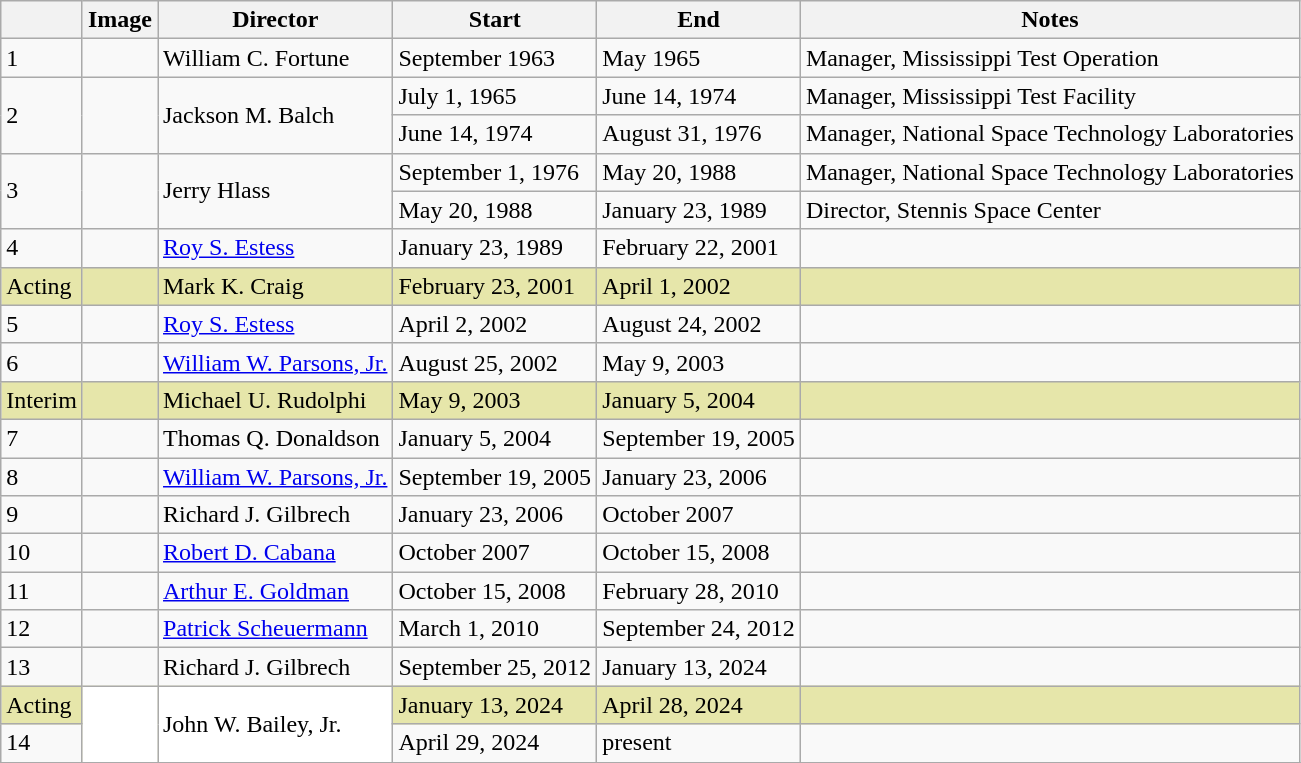<table class="wikitable">
<tr>
<th></th>
<th>Image</th>
<th>Director</th>
<th>Start</th>
<th>End</th>
<th>Notes</th>
</tr>
<tr>
<td>1</td>
<td></td>
<td>William C. Fortune</td>
<td>September 1963</td>
<td>May 1965</td>
<td>Manager, Mississippi Test Operation</td>
</tr>
<tr>
<td rowspan="2">2</td>
<td rowspan="2"></td>
<td rowspan="2">Jackson M. Balch</td>
<td>July 1, 1965</td>
<td>June 14, 1974</td>
<td>Manager, Mississippi Test Facility</td>
</tr>
<tr>
<td>June 14, 1974</td>
<td>August 31, 1976</td>
<td>Manager, National Space Technology Laboratories</td>
</tr>
<tr>
<td rowspan="2">3</td>
<td rowspan="2"></td>
<td rowspan="2">Jerry Hlass</td>
<td>September 1, 1976</td>
<td>May 20, 1988</td>
<td>Manager, National Space Technology Laboratories</td>
</tr>
<tr>
<td>May 20, 1988</td>
<td>January 23, 1989</td>
<td>Director, Stennis Space Center</td>
</tr>
<tr>
<td>4</td>
<td></td>
<td><a href='#'>Roy S. Estess</a></td>
<td>January 23, 1989</td>
<td>February 22, 2001</td>
<td></td>
</tr>
<tr bgcolor="#e6e6aa">
<td>Acting</td>
<td></td>
<td>Mark K. Craig</td>
<td>February 23, 2001</td>
<td>April 1, 2002</td>
<td></td>
</tr>
<tr>
<td>5</td>
<td></td>
<td><a href='#'>Roy S. Estess</a></td>
<td>April 2, 2002</td>
<td>August 24, 2002</td>
<td></td>
</tr>
<tr>
<td>6</td>
<td></td>
<td nowrap><a href='#'>William W. Parsons, Jr.</a></td>
<td>August 25, 2002</td>
<td>May 9, 2003</td>
<td></td>
</tr>
<tr bgcolor="#e6e6aa">
<td>Interim</td>
<td></td>
<td>Michael U. Rudolphi</td>
<td>May 9, 2003</td>
<td>January 5, 2004</td>
<td></td>
</tr>
<tr>
<td>7</td>
<td></td>
<td>Thomas Q. Donaldson</td>
<td>January 5, 2004</td>
<td nowrap>September 19, 2005</td>
<td></td>
</tr>
<tr>
<td>8</td>
<td></td>
<td><a href='#'>William W. Parsons, Jr.</a></td>
<td>September 19, 2005</td>
<td>January 23, 2006</td>
<td></td>
</tr>
<tr>
<td>9</td>
<td></td>
<td>Richard J. Gilbrech</td>
<td>January 23, 2006</td>
<td>October 2007</td>
<td></td>
</tr>
<tr>
<td>10</td>
<td></td>
<td><a href='#'>Robert D. Cabana</a></td>
<td>October 2007</td>
<td>October 15, 2008</td>
<td></td>
</tr>
<tr>
<td>11</td>
<td></td>
<td><a href='#'>Arthur E. Goldman</a></td>
<td>October 15, 2008</td>
<td>February 28, 2010</td>
<td></td>
</tr>
<tr>
<td>12</td>
<td></td>
<td><a href='#'>Patrick Scheuermann</a></td>
<td>March 1, 2010</td>
<td>September 24, 2012</td>
<td></td>
</tr>
<tr>
<td>13</td>
<td></td>
<td>Richard J. Gilbrech</td>
<td nowrap>September 25, 2012</td>
<td>January 13, 2024</td>
<td></td>
</tr>
<tr bgcolor="#e6e6aa">
<td>Acting</td>
<td rowspan="2" bgcolor="#ffffff"></td>
<td rowspan="2" bgcolor="#ffffff">John W. Bailey, Jr.</td>
<td>January 13, 2024</td>
<td>April 28, 2024</td>
<td></td>
</tr>
<tr>
<td>14</td>
<td>April 29, 2024</td>
<td>present</td>
<td></td>
</tr>
<tr>
</tr>
</table>
